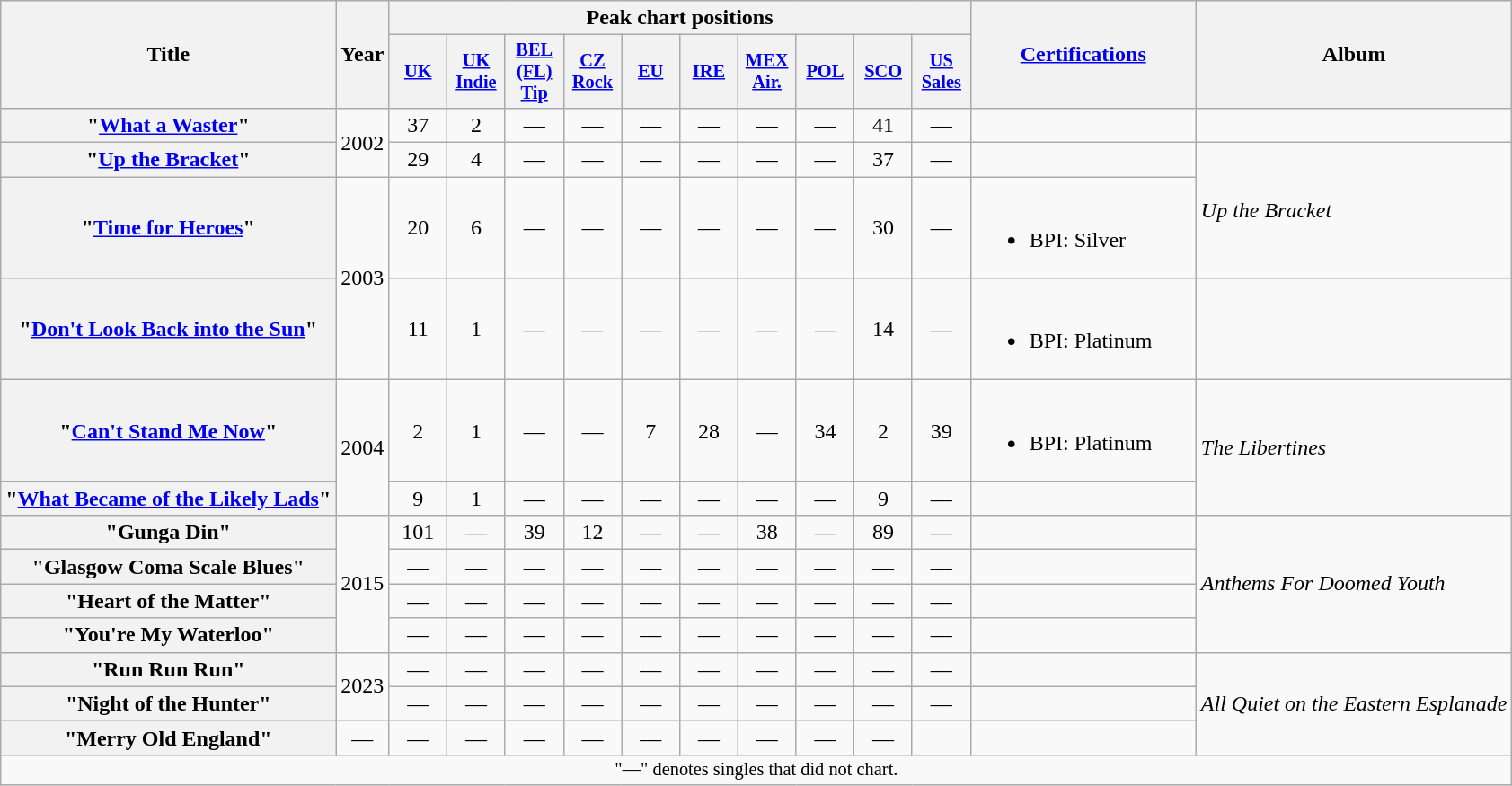<table class="wikitable plainrowheaders">
<tr>
<th rowspan="2">Title</th>
<th rowspan="2">Year</th>
<th colspan="10">Peak chart positions</th>
<th scope="col" rowspan="2" style="width:10em;"><a href='#'>Certifications</a></th>
<th rowspan="2">Album</th>
</tr>
<tr>
<th style="width:2.7em;font-size:85%"><a href='#'>UK</a><br></th>
<th style="width:2.7em;font-size:85%"><a href='#'>UK<br>Indie</a><br></th>
<th style="width:2.7em;font-size:85%"><a href='#'>BEL<br>(FL)<br>Tip</a><br></th>
<th style="width:2.7em;font-size:85%"><a href='#'>CZ<br>Rock</a><br></th>
<th style="width:2.7em;font-size:85%"><a href='#'>EU</a><br></th>
<th style="width:2.7em;font-size:85%"><a href='#'>IRE</a><br></th>
<th style="width:2.7em;font-size:85%;"><a href='#'>MEX<br>Air.</a><br></th>
<th style="width:2.7em;font-size:85%"><a href='#'>POL</a><br></th>
<th style="width:2.7em;font-size:85%"><a href='#'>SCO</a><br></th>
<th style="width:2.7em;font-size:85%"><a href='#'>US<br>Sales</a><br></th>
</tr>
<tr>
<th scope="row">"<a href='#'>What a Waster</a>"</th>
<td rowspan="2">2002</td>
<td align="center">37</td>
<td align="center">2</td>
<td align="center">—</td>
<td align="center">—</td>
<td align="center">—</td>
<td align="center">—</td>
<td align="center">—</td>
<td align="center">—</td>
<td align="center">41</td>
<td align="center">—</td>
<td></td>
<td></td>
</tr>
<tr>
<th scope="row">"<a href='#'>Up the Bracket</a>"</th>
<td align="center">29</td>
<td align="center">4</td>
<td align="center">—</td>
<td align="center">—</td>
<td align="center">—</td>
<td align="center">—</td>
<td align="center">—</td>
<td align="center">—</td>
<td align="center">37</td>
<td align="center">—</td>
<td></td>
<td rowspan="2"><em>Up the Bracket</em></td>
</tr>
<tr>
<th scope="row">"<a href='#'>Time for Heroes</a>"</th>
<td rowspan="2">2003</td>
<td align="center">20</td>
<td align="center">6</td>
<td align="center">—</td>
<td align="center">—</td>
<td align="center">—</td>
<td align="center">—</td>
<td align="center">—</td>
<td align="center">—</td>
<td align="center">30</td>
<td align="center">—</td>
<td><br><ul><li>BPI: Silver</li></ul></td>
</tr>
<tr>
<th scope="row">"<a href='#'>Don't Look Back into the Sun</a>"</th>
<td align="center">11</td>
<td align="center">1</td>
<td align="center">—</td>
<td align="center">—</td>
<td align="center">—</td>
<td align="center">—</td>
<td align="center">—</td>
<td align="center">—</td>
<td align="center">14</td>
<td align="center">—</td>
<td><br><ul><li>BPI: Platinum</li></ul></td>
<td></td>
</tr>
<tr>
<th scope="row">"<a href='#'>Can't Stand Me Now</a>"</th>
<td rowspan="2">2004</td>
<td align="center">2</td>
<td align="center">1</td>
<td align="center">—</td>
<td align="center">—</td>
<td align="center">7</td>
<td align="center">28</td>
<td align="center">—</td>
<td align="center">34</td>
<td align="center">2</td>
<td align="center">39</td>
<td><br><ul><li>BPI: Platinum</li></ul></td>
<td rowspan="2"><em>The Libertines</em></td>
</tr>
<tr>
<th scope="row">"<a href='#'>What Became of the Likely Lads</a>"</th>
<td align="center">9</td>
<td align="center">1</td>
<td align="center">—</td>
<td align="center">—</td>
<td align="center">—</td>
<td align="center">—</td>
<td align="center">—</td>
<td align="center">—</td>
<td align="center">9</td>
<td align="center">—</td>
<td></td>
</tr>
<tr>
<th scope="row">"Gunga Din"</th>
<td rowspan="4">2015</td>
<td align="center">101</td>
<td align="center">—</td>
<td align="center">39</td>
<td align="center">12</td>
<td align="center">—</td>
<td align="center">—</td>
<td align="center">38</td>
<td align="center">—</td>
<td align="center">89</td>
<td align="center">—</td>
<td></td>
<td rowspan="4"><em>Anthems For Doomed Youth</em></td>
</tr>
<tr>
<th scope="row">"Glasgow Coma Scale Blues"</th>
<td align="center">—</td>
<td align="center">—</td>
<td align="center">—</td>
<td align="center">—</td>
<td align="center">—</td>
<td align="center">—</td>
<td align="center">—</td>
<td align="center">—</td>
<td align="center">—</td>
<td align="center">—</td>
<td></td>
</tr>
<tr>
<th scope="row">"Heart of the Matter"</th>
<td align="center">—</td>
<td align="center">—</td>
<td align="center">—</td>
<td align="center">—</td>
<td align="center">—</td>
<td align="center">—</td>
<td align="center">—</td>
<td align="center">—</td>
<td align="center">—</td>
<td align="center">—</td>
<td></td>
</tr>
<tr>
<th scope="row">"You're My Waterloo"</th>
<td align="center">—</td>
<td align="center">—</td>
<td align="center">—</td>
<td align="center">—</td>
<td align="center">—</td>
<td align="center">—</td>
<td align="center">—</td>
<td align="center">—</td>
<td align="center">—</td>
<td align="center">—</td>
<td></td>
</tr>
<tr>
<th scope="row">"Run Run Run"</th>
<td rowspan="2">2023</td>
<td align="center">—</td>
<td align="center">—</td>
<td align="center">—</td>
<td align="center">—</td>
<td align="center">—</td>
<td align="center">—</td>
<td align="center">—</td>
<td align="center">—</td>
<td align="center">—</td>
<td align="center">—</td>
<td></td>
<td rowspan="3"><em>All Quiet on the Eastern Esplanade</em></td>
</tr>
<tr>
<th scope="row">"Night of the Hunter"</th>
<td align="center">—</td>
<td align="center">—</td>
<td align="center">—</td>
<td align="center">—</td>
<td align="center">—</td>
<td align="center">—</td>
<td align="center">—</td>
<td align="center">—</td>
<td align="center">—</td>
<td align="center">—</td>
<td></td>
</tr>
<tr>
<th scope="row">"Merry Old England"</th>
<td align="center">—</td>
<td align="center">—</td>
<td align="center">—</td>
<td align="center">—</td>
<td align="center">—</td>
<td align="center">—</td>
<td align="center">—</td>
<td align="center">—</td>
<td align="center">—</td>
<td align="center">—</td>
<td></td>
</tr>
<tr>
<td align="center" colspan="14" style="font-size: 85%">"—" denotes singles that did not chart.</td>
</tr>
</table>
